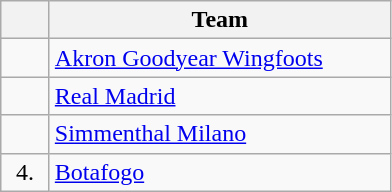<table class="wikitable" style="text-align:center">
<tr>
<th width=25></th>
<th width=220>Team</th>
</tr>
<tr>
<td></td>
<td align=left> <a href='#'>Akron Goodyear Wingfoots</a></td>
</tr>
<tr>
<td></td>
<td align=left> <a href='#'>Real Madrid</a></td>
</tr>
<tr>
<td></td>
<td align=left> <a href='#'>Simmenthal Milano</a></td>
</tr>
<tr>
<td>4.</td>
<td align=left> <a href='#'>Botafogo</a></td>
</tr>
</table>
